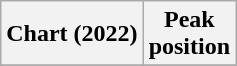<table class="wikitable sortable plainrowheaders" style="text-align:center">
<tr>
<th scope="col">Chart (2022)</th>
<th scope="col">Peak<br>position</th>
</tr>
<tr>
</tr>
</table>
